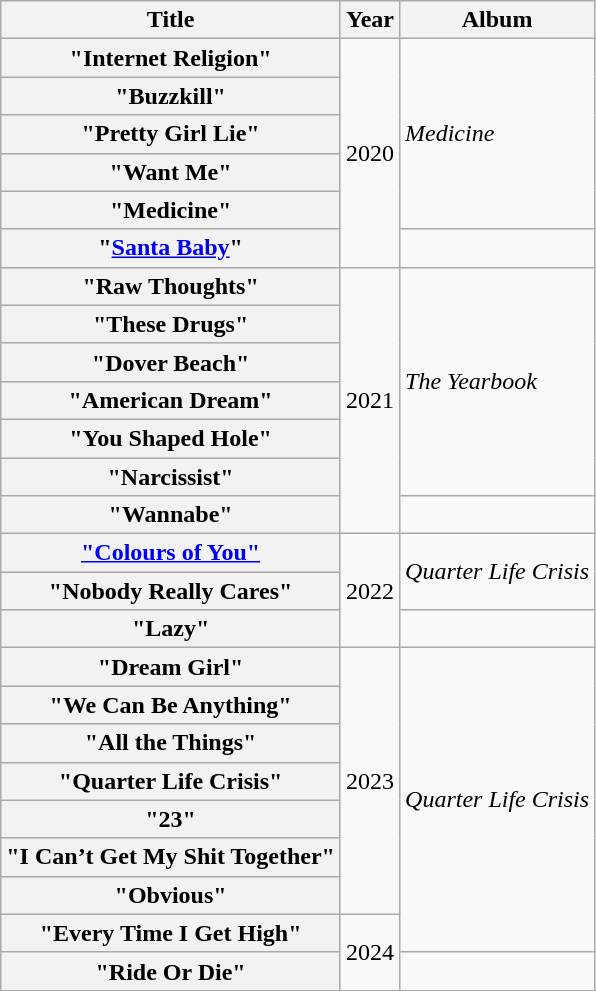<table class="wikitable plainrowheaders">
<tr>
<th>Title</th>
<th>Year</th>
<th>Album</th>
</tr>
<tr>
<th scope="row">"Internet Religion"</th>
<td rowspan="6">2020</td>
<td rowspan="5"><em>Medicine</em></td>
</tr>
<tr>
<th scope="row">"Buzzkill"</th>
</tr>
<tr>
<th scope="row">"Pretty Girl Lie"</th>
</tr>
<tr>
<th scope="row">"Want Me"</th>
</tr>
<tr>
<th scope="row">"Medicine"</th>
</tr>
<tr>
<th scope="row">"<a href='#'>Santa Baby</a>"</th>
<td></td>
</tr>
<tr>
<th scope="row">"Raw Thoughts"</th>
<td rowspan="7">2021</td>
<td rowspan="6"><em>The Yearbook</em></td>
</tr>
<tr>
<th scope="row">"These Drugs"</th>
</tr>
<tr>
<th scope="row">"Dover Beach"</th>
</tr>
<tr>
<th scope="row">"American Dream"<br></th>
</tr>
<tr>
<th scope="row">"You Shaped Hole"</th>
</tr>
<tr>
<th scope="row">"Narcissist"</th>
</tr>
<tr>
<th scope="row">"Wannabe"</th>
<td></td>
</tr>
<tr>
<th scope="row"><a href='#'>"Colours of You"</a></th>
<td rowspan="3">2022</td>
<td rowspan="2"><em>Quarter Life Crisis</em></td>
</tr>
<tr>
<th scope="row">"Nobody Really Cares"</th>
</tr>
<tr>
<th scope="row">"Lazy"</th>
<td></td>
</tr>
<tr>
<th scope="row">"Dream Girl"</th>
<td rowspan="7">2023</td>
<td rowspan="8"><em>Quarter Life Crisis</em></td>
</tr>
<tr>
<th scope="row">"We Can Be Anything"</th>
</tr>
<tr>
<th scope="row">"All the Things"</th>
</tr>
<tr>
<th scope="row">"Quarter Life Crisis"</th>
</tr>
<tr>
<th scope="row">"23"</th>
</tr>
<tr>
<th scope="row">"I Can’t Get My Shit Together"</th>
</tr>
<tr>
<th scope="row">"Obvious"</th>
</tr>
<tr>
<th scope="row">"Every Time I Get High"</th>
<td rowspan="2">2024</td>
</tr>
<tr>
<th scope="row">"Ride Or Die"</th>
<td></td>
</tr>
<tr>
</tr>
</table>
